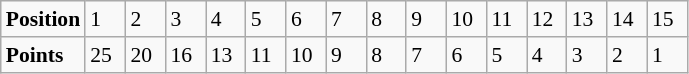<table class="wikitable" style="font-size: 90%;">
<tr>
<td><strong>Position</strong></td>
<td width=20>1</td>
<td width=20>2</td>
<td width=20>3</td>
<td width=20>4</td>
<td width=20>5</td>
<td width=20>6</td>
<td width=20>7</td>
<td width=20>8</td>
<td width=20>9</td>
<td width=20>10</td>
<td width=20>11</td>
<td width=20>12</td>
<td width=20>13</td>
<td width=20>14</td>
<td width=20>15</td>
</tr>
<tr>
<td><strong>Points</strong></td>
<td>25</td>
<td>20</td>
<td>16</td>
<td>13</td>
<td>11</td>
<td>10</td>
<td>9</td>
<td>8</td>
<td>7</td>
<td>6</td>
<td>5</td>
<td>4</td>
<td>3</td>
<td>2</td>
<td>1</td>
</tr>
</table>
